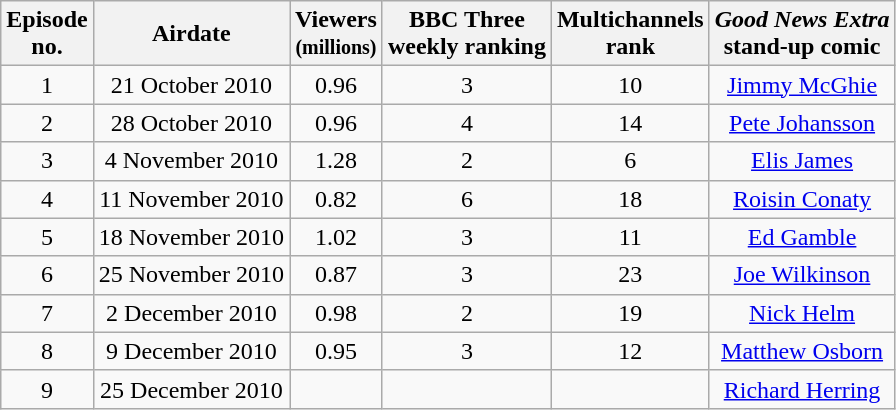<table class="wikitable" style="text-align:center;">
<tr>
<th>Episode<br>no.</th>
<th>Airdate</th>
<th>Viewers<br><small>(millions)</small></th>
<th>BBC Three<br>weekly ranking</th>
<th>Multichannels<br>rank</th>
<th><em>Good News Extra</em><br>stand-up comic</th>
</tr>
<tr>
<td>1</td>
<td>21 October 2010</td>
<td>0.96</td>
<td>3</td>
<td>10</td>
<td><a href='#'>Jimmy McGhie</a></td>
</tr>
<tr>
<td>2</td>
<td>28 October 2010</td>
<td>0.96</td>
<td>4</td>
<td>14</td>
<td><a href='#'>Pete Johansson</a></td>
</tr>
<tr>
<td>3</td>
<td>4 November 2010</td>
<td>1.28</td>
<td>2</td>
<td>6</td>
<td><a href='#'>Elis James</a></td>
</tr>
<tr>
<td>4</td>
<td>11 November 2010</td>
<td>0.82</td>
<td>6</td>
<td>18</td>
<td><a href='#'>Roisin Conaty</a></td>
</tr>
<tr>
<td>5</td>
<td>18 November 2010</td>
<td>1.02</td>
<td>3</td>
<td>11</td>
<td><a href='#'>Ed Gamble</a></td>
</tr>
<tr>
<td>6</td>
<td>25 November 2010</td>
<td>0.87</td>
<td>3</td>
<td>23</td>
<td><a href='#'>Joe Wilkinson</a></td>
</tr>
<tr>
<td>7</td>
<td>2 December 2010</td>
<td>0.98</td>
<td>2</td>
<td>19</td>
<td><a href='#'>Nick Helm</a></td>
</tr>
<tr>
<td>8</td>
<td>9 December 2010</td>
<td>0.95</td>
<td>3</td>
<td>12</td>
<td><a href='#'>Matthew Osborn</a></td>
</tr>
<tr>
<td>9</td>
<td>25 December 2010</td>
<td></td>
<td></td>
<td></td>
<td><a href='#'>Richard Herring</a></td>
</tr>
</table>
